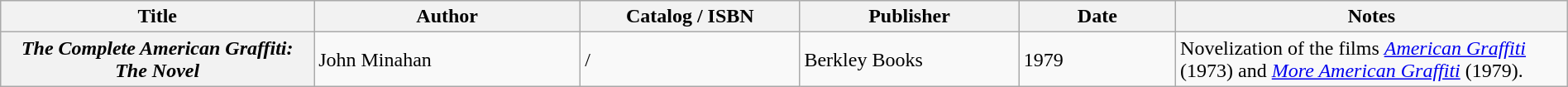<table class="wikitable sortable" style="width:100%;">
<tr>
<th width=20%>Title</th>
<th width=17%>Author</th>
<th width=14%>Catalog / ISBN</th>
<th width=14%>Publisher</th>
<th width=10%>Date</th>
<th width=25%>Notes</th>
</tr>
<tr>
<th><em>The Complete American Graffiti: The Novel</em></th>
<td>John Minahan</td>
<td> / </td>
<td>Berkley Books</td>
<td>1979</td>
<td>Novelization of the films <em><a href='#'>American Graffiti</a></em> (1973) and <em><a href='#'>More American Graffiti</a></em> (1979).</td>
</tr>
</table>
